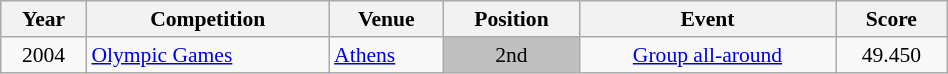<table class="wikitable" width=50% style="font-size:90%; text-align:center;">
<tr>
<th>Year</th>
<th>Competition</th>
<th>Venue</th>
<th>Position</th>
<th>Event</th>
<th>Score</th>
</tr>
<tr>
<td rowspan=1>2004</td>
<td rowspan=1 align=left><a href='#'>Olympic Games</a></td>
<td rowspan=1 align=left> <a href='#'>Athens</a></td>
<td bgcolor=silver>2nd</td>
<td><a href='#'>Group all-around</a></td>
<td>49.450</td>
</tr>
</table>
